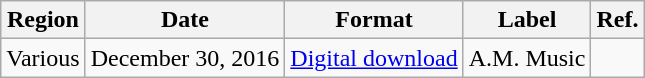<table class="wikitable">
<tr>
<th>Region</th>
<th>Date</th>
<th>Format</th>
<th>Label</th>
<th>Ref.</th>
</tr>
<tr>
<td>Various</td>
<td>December 30, 2016</td>
<td><a href='#'>Digital download</a></td>
<td>A.M. Music</td>
<td style="text-align:center;"></td>
</tr>
</table>
